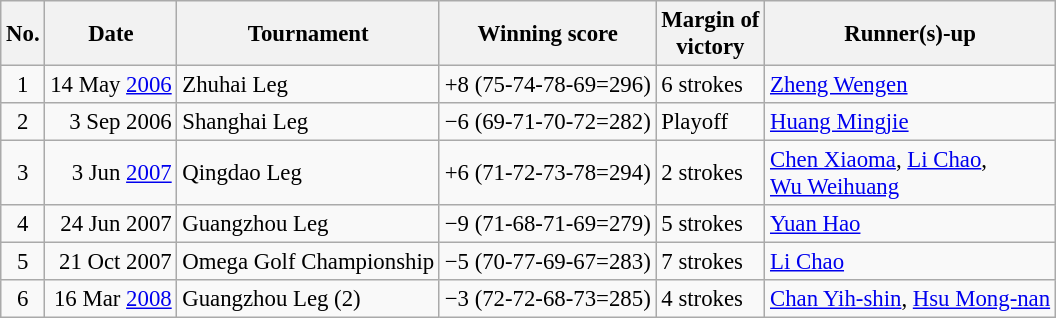<table class="wikitable" style="font-size:95%;">
<tr>
<th>No.</th>
<th>Date</th>
<th>Tournament</th>
<th>Winning score</th>
<th>Margin of<br>victory</th>
<th>Runner(s)-up</th>
</tr>
<tr>
<td align=center>1</td>
<td align=right>14 May <a href='#'>2006</a></td>
<td>Zhuhai Leg</td>
<td>+8 (75-74-78-69=296)</td>
<td>6 strokes</td>
<td> <a href='#'>Zheng Wengen</a></td>
</tr>
<tr>
<td align=center>2</td>
<td align=right>3 Sep 2006</td>
<td>Shanghai Leg</td>
<td>−6 (69-71-70-72=282)</td>
<td>Playoff</td>
<td> <a href='#'>Huang Mingjie</a></td>
</tr>
<tr>
<td align=center>3</td>
<td align=right>3 Jun <a href='#'>2007</a></td>
<td>Qingdao Leg</td>
<td>+6 (71-72-73-78=294)</td>
<td>2 strokes</td>
<td> <a href='#'>Chen Xiaoma</a>,  <a href='#'>Li Chao</a>,<br> <a href='#'>Wu Weihuang</a></td>
</tr>
<tr>
<td align=center>4</td>
<td align=right>24 Jun 2007</td>
<td>Guangzhou Leg</td>
<td>−9 (71-68-71-69=279)</td>
<td>5 strokes</td>
<td> <a href='#'>Yuan Hao</a></td>
</tr>
<tr>
<td align=center>5</td>
<td align=right>21 Oct 2007</td>
<td>Omega Golf Championship</td>
<td>−5 (70-77-69-67=283)</td>
<td>7 strokes</td>
<td> <a href='#'>Li Chao</a></td>
</tr>
<tr>
<td align=center>6</td>
<td align=right>16 Mar <a href='#'>2008</a></td>
<td>Guangzhou Leg (2)</td>
<td>−3 (72-72-68-73=285)</td>
<td>4 strokes</td>
<td> <a href='#'>Chan Yih-shin</a>,  <a href='#'>Hsu Mong-nan</a></td>
</tr>
</table>
